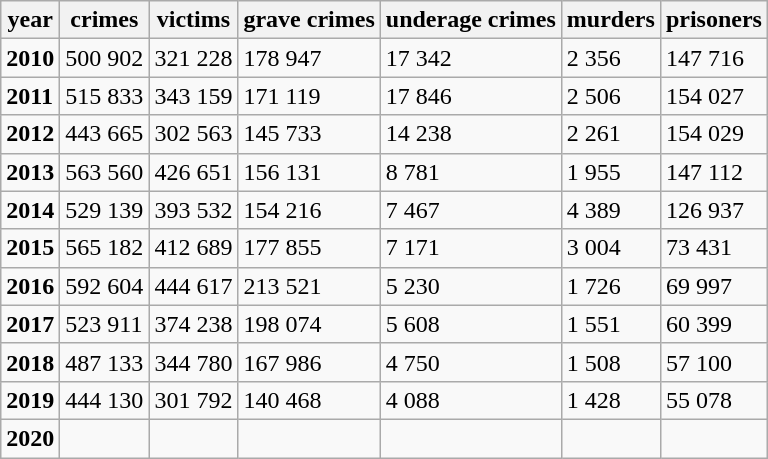<table class="wikitable">
<tr>
<th>year</th>
<th>crimes</th>
<th>victims</th>
<th>grave crimes</th>
<th>underage crimes</th>
<th>murders</th>
<th>prisoners</th>
</tr>
<tr>
<td><strong>2010</strong></td>
<td>500 902</td>
<td>321 228</td>
<td>178 947</td>
<td>17 342</td>
<td>2 356</td>
<td>147 716</td>
</tr>
<tr>
<td><strong>2011</strong></td>
<td>515 833</td>
<td>343 159</td>
<td>171 119</td>
<td>17 846</td>
<td>2 506</td>
<td>154 027</td>
</tr>
<tr>
<td><strong>2012</strong></td>
<td>443 665</td>
<td>302 563</td>
<td>145 733</td>
<td>14 238</td>
<td>2 261</td>
<td>154 029</td>
</tr>
<tr>
<td><strong>2013</strong></td>
<td>563 560</td>
<td>426 651</td>
<td>156 131</td>
<td>8 781</td>
<td>1 955</td>
<td>147 112</td>
</tr>
<tr>
<td><strong>2014</strong></td>
<td>529 139</td>
<td>393 532</td>
<td>154 216</td>
<td>7 467</td>
<td>4 389</td>
<td>126 937</td>
</tr>
<tr>
<td><strong>2015</strong></td>
<td>565 182</td>
<td>412 689</td>
<td>177 855</td>
<td>7 171</td>
<td>3 004</td>
<td>73 431</td>
</tr>
<tr>
<td><strong>2016</strong></td>
<td>592 604</td>
<td>444 617</td>
<td>213 521</td>
<td>5 230</td>
<td>1 726</td>
<td>69 997</td>
</tr>
<tr>
<td><strong>2017</strong></td>
<td>523 911</td>
<td>374 238</td>
<td>198 074</td>
<td>5 608</td>
<td>1 551</td>
<td>60 399</td>
</tr>
<tr>
<td><strong>2018</strong></td>
<td>487 133</td>
<td>344 780</td>
<td>167 986</td>
<td>4 750</td>
<td>1 508</td>
<td>57 100</td>
</tr>
<tr>
<td><strong>2019</strong></td>
<td>444 130</td>
<td>301 792</td>
<td>140 468</td>
<td>4 088</td>
<td>1 428</td>
<td>55 078</td>
</tr>
<tr>
<td><strong>2020</strong></td>
<td></td>
<td></td>
<td></td>
<td></td>
<td></td>
<td></td>
</tr>
</table>
